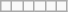<table class="wikitable sortable sortable" style="text-align: center">
<tr align=center>
<td></td>
<td></td>
<td></td>
<td></td>
<td></td>
<td></td>
</tr>
</table>
